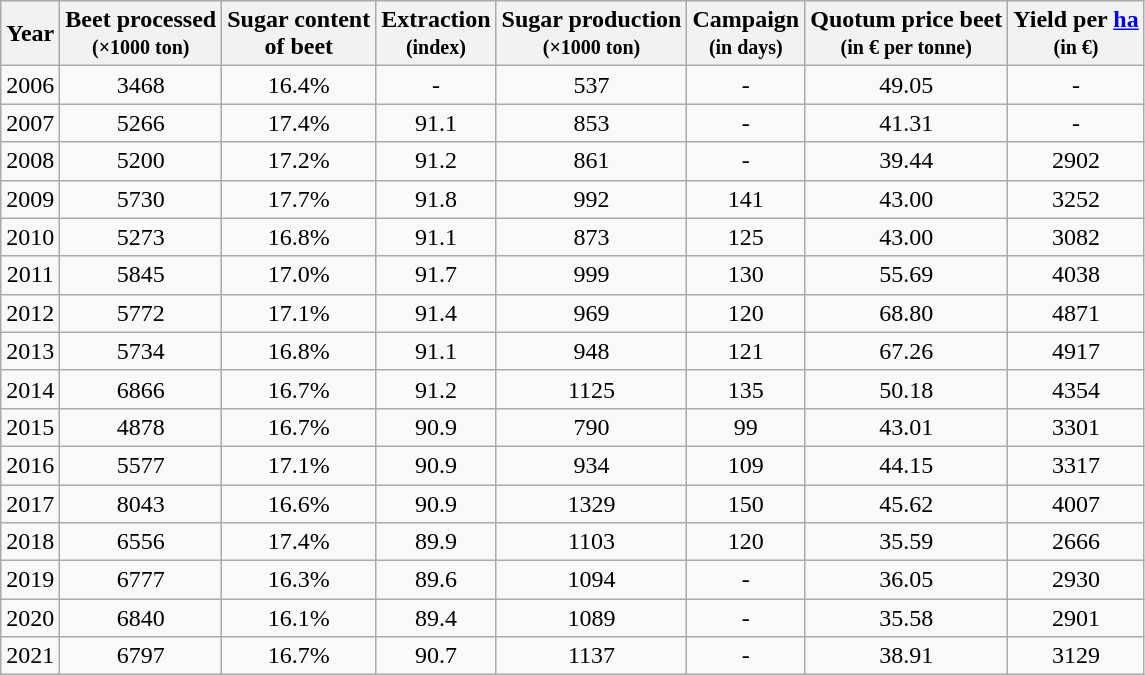<table class="wikitable" style="text-align: center">
<tr>
<th>Year</th>
<th>Beet processed<br><small>(×1000 ton)</small></th>
<th>Sugar content<br>of beet</th>
<th>Extraction<br><small>(index)</small></th>
<th>Sugar production<br> <small>(×1000 ton)</small></th>
<th>Campaign<br> <small>(in days)</small></th>
<th>Quotum price beet<br> <small>(in € per tonne)</small></th>
<th>Yield per <a href='#'>ha</a><br> <small>(in €)</small></th>
</tr>
<tr>
<td>2006</td>
<td>3468</td>
<td>16.4%</td>
<td>-</td>
<td>537</td>
<td>-</td>
<td>49.05</td>
<td>-</td>
</tr>
<tr>
<td>2007</td>
<td>5266</td>
<td>17.4%</td>
<td>91.1</td>
<td>853</td>
<td>-</td>
<td>41.31</td>
<td>-</td>
</tr>
<tr>
<td>2008</td>
<td>5200</td>
<td>17.2%</td>
<td>91.2</td>
<td>861</td>
<td>-</td>
<td>39.44</td>
<td>2902</td>
</tr>
<tr>
<td>2009</td>
<td>5730</td>
<td>17.7%</td>
<td>91.8</td>
<td>992</td>
<td>141</td>
<td>43.00</td>
<td>3252</td>
</tr>
<tr>
<td>2010</td>
<td>5273</td>
<td>16.8%</td>
<td>91.1</td>
<td>873</td>
<td>125</td>
<td>43.00</td>
<td>3082</td>
</tr>
<tr>
<td>2011</td>
<td>5845</td>
<td>17.0%</td>
<td>91.7</td>
<td>999</td>
<td>130</td>
<td>55.69</td>
<td>4038</td>
</tr>
<tr>
<td>2012</td>
<td>5772</td>
<td>17.1%</td>
<td>91.4</td>
<td>969</td>
<td>120</td>
<td>68.80</td>
<td>4871</td>
</tr>
<tr>
<td>2013</td>
<td>5734</td>
<td>16.8%</td>
<td>91.1</td>
<td>948</td>
<td>121</td>
<td>67.26</td>
<td>4917</td>
</tr>
<tr>
<td>2014</td>
<td>6866</td>
<td>16.7%</td>
<td>91.2</td>
<td>1125</td>
<td>135</td>
<td>50.18</td>
<td>4354</td>
</tr>
<tr>
<td>2015</td>
<td>4878</td>
<td>16.7%</td>
<td>90.9</td>
<td>790</td>
<td>99</td>
<td>43.01</td>
<td>3301</td>
</tr>
<tr>
<td>2016</td>
<td>5577</td>
<td>17.1%</td>
<td>90.9</td>
<td>934</td>
<td>109</td>
<td>44.15</td>
<td>3317</td>
</tr>
<tr>
<td>2017</td>
<td>8043</td>
<td>16.6%</td>
<td>90.9</td>
<td>1329</td>
<td>150</td>
<td>45.62</td>
<td>4007</td>
</tr>
<tr>
<td>2018</td>
<td>6556</td>
<td>17.4%</td>
<td>89.9</td>
<td>1103</td>
<td>120</td>
<td>35.59</td>
<td>2666</td>
</tr>
<tr>
<td>2019</td>
<td>6777</td>
<td>16.3%</td>
<td>89.6</td>
<td>1094</td>
<td>-</td>
<td>36.05</td>
<td>2930</td>
</tr>
<tr>
<td>2020</td>
<td>6840</td>
<td>16.1%</td>
<td>89.4</td>
<td>1089</td>
<td>-</td>
<td>35.58</td>
<td>2901</td>
</tr>
<tr>
<td>2021</td>
<td>6797</td>
<td>16.7%</td>
<td>90.7</td>
<td>1137</td>
<td>-</td>
<td>38.91</td>
<td>3129</td>
</tr>
</table>
